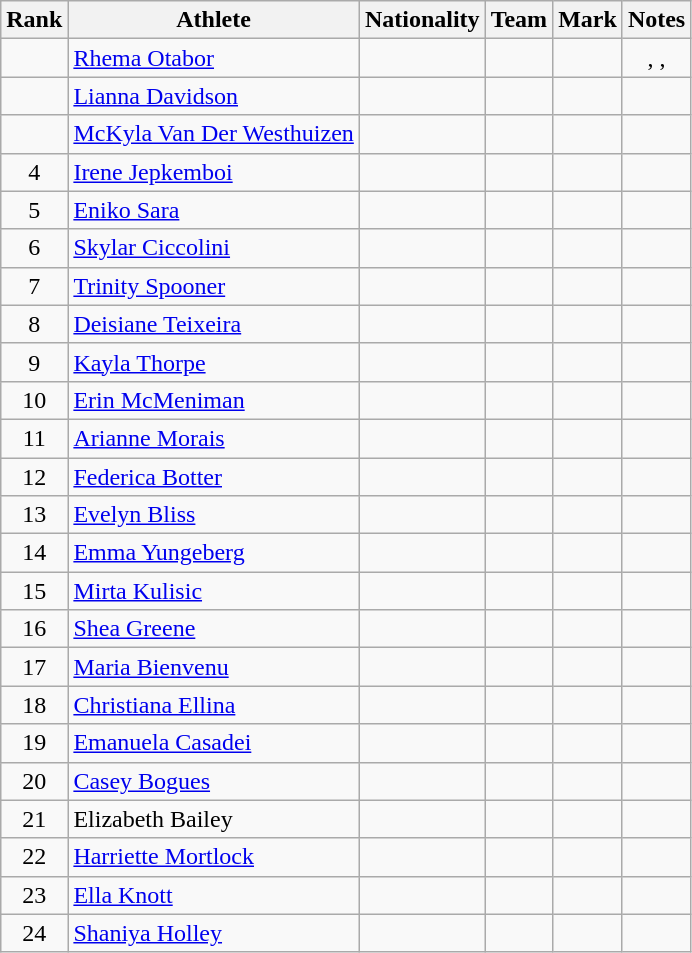<table class="wikitable sortable plainrowheaders" style="text-align:center">
<tr>
<th scope="col">Rank</th>
<th scope="col">Athlete</th>
<th scope="col">Nationality</th>
<th scope="col">Team</th>
<th scope="col">Mark</th>
<th scope="col">Notes</th>
</tr>
<tr>
<td></td>
<td align=left><a href='#'>Rhema Otabor</a></td>
<td align=left></td>
<td></td>
<td></td>
<td>, , </td>
</tr>
<tr>
<td></td>
<td align=left><a href='#'>Lianna Davidson</a></td>
<td align=left></td>
<td></td>
<td></td>
<td></td>
</tr>
<tr>
<td></td>
<td align=left><a href='#'>McKyla Van Der Westhuizen</a></td>
<td align=left></td>
<td></td>
<td></td>
<td></td>
</tr>
<tr>
<td>4</td>
<td align=left><a href='#'>Irene Jepkemboi</a></td>
<td align=left></td>
<td></td>
<td></td>
<td></td>
</tr>
<tr>
<td>5</td>
<td align=left><a href='#'>Eniko Sara</a></td>
<td align=left></td>
<td></td>
<td></td>
<td></td>
</tr>
<tr>
<td>6</td>
<td align=left><a href='#'>Skylar Ciccolini</a></td>
<td align=left></td>
<td></td>
<td></td>
<td></td>
</tr>
<tr>
<td>7</td>
<td align=left><a href='#'>Trinity Spooner</a></td>
<td align=left></td>
<td></td>
<td></td>
<td></td>
</tr>
<tr>
<td>8</td>
<td align=left><a href='#'>Deisiane Teixeira</a></td>
<td align=left></td>
<td></td>
<td></td>
<td></td>
</tr>
<tr>
<td>9</td>
<td align=left><a href='#'>Kayla Thorpe</a></td>
<td align=left></td>
<td></td>
<td></td>
<td></td>
</tr>
<tr>
<td>10</td>
<td align=left><a href='#'>Erin McMeniman</a></td>
<td align=left></td>
<td></td>
<td></td>
<td></td>
</tr>
<tr>
<td>11</td>
<td align=left><a href='#'>Arianne Morais</a></td>
<td align=left></td>
<td></td>
<td></td>
<td></td>
</tr>
<tr>
<td>12</td>
<td align=left><a href='#'>Federica Botter</a></td>
<td align=left></td>
<td></td>
<td></td>
<td></td>
</tr>
<tr>
<td>13</td>
<td align=left><a href='#'>Evelyn Bliss</a></td>
<td align=left></td>
<td></td>
<td></td>
<td></td>
</tr>
<tr>
<td>14</td>
<td align=left><a href='#'>Emma Yungeberg</a></td>
<td align=left></td>
<td></td>
<td></td>
<td></td>
</tr>
<tr>
<td>15</td>
<td align=left><a href='#'>Mirta Kulisic</a></td>
<td align=left></td>
<td></td>
<td></td>
<td></td>
</tr>
<tr>
<td>16</td>
<td align=left><a href='#'>Shea Greene</a></td>
<td align=left></td>
<td></td>
<td></td>
<td></td>
</tr>
<tr>
<td>17</td>
<td align=left><a href='#'>Maria Bienvenu</a></td>
<td align=left></td>
<td></td>
<td></td>
<td></td>
</tr>
<tr>
<td>18</td>
<td align=left><a href='#'>Christiana Ellina</a></td>
<td align=left></td>
<td></td>
<td></td>
<td></td>
</tr>
<tr>
<td>19</td>
<td align=left><a href='#'>Emanuela Casadei</a></td>
<td align=left></td>
<td></td>
<td></td>
<td></td>
</tr>
<tr>
<td>20</td>
<td align=left><a href='#'>Casey Bogues</a></td>
<td align=left></td>
<td></td>
<td></td>
<td></td>
</tr>
<tr>
<td>21</td>
<td align=left>Elizabeth Bailey</td>
<td align=left></td>
<td></td>
<td></td>
<td></td>
</tr>
<tr>
<td>22</td>
<td align=left><a href='#'>Harriette Mortlock</a></td>
<td align=left></td>
<td></td>
<td></td>
<td></td>
</tr>
<tr>
<td>23</td>
<td align=left><a href='#'>Ella Knott</a></td>
<td align=left></td>
<td></td>
<td></td>
<td></td>
</tr>
<tr>
<td>24</td>
<td align=left><a href='#'>Shaniya Holley</a></td>
<td align=left></td>
<td></td>
<td></td>
<td></td>
</tr>
</table>
